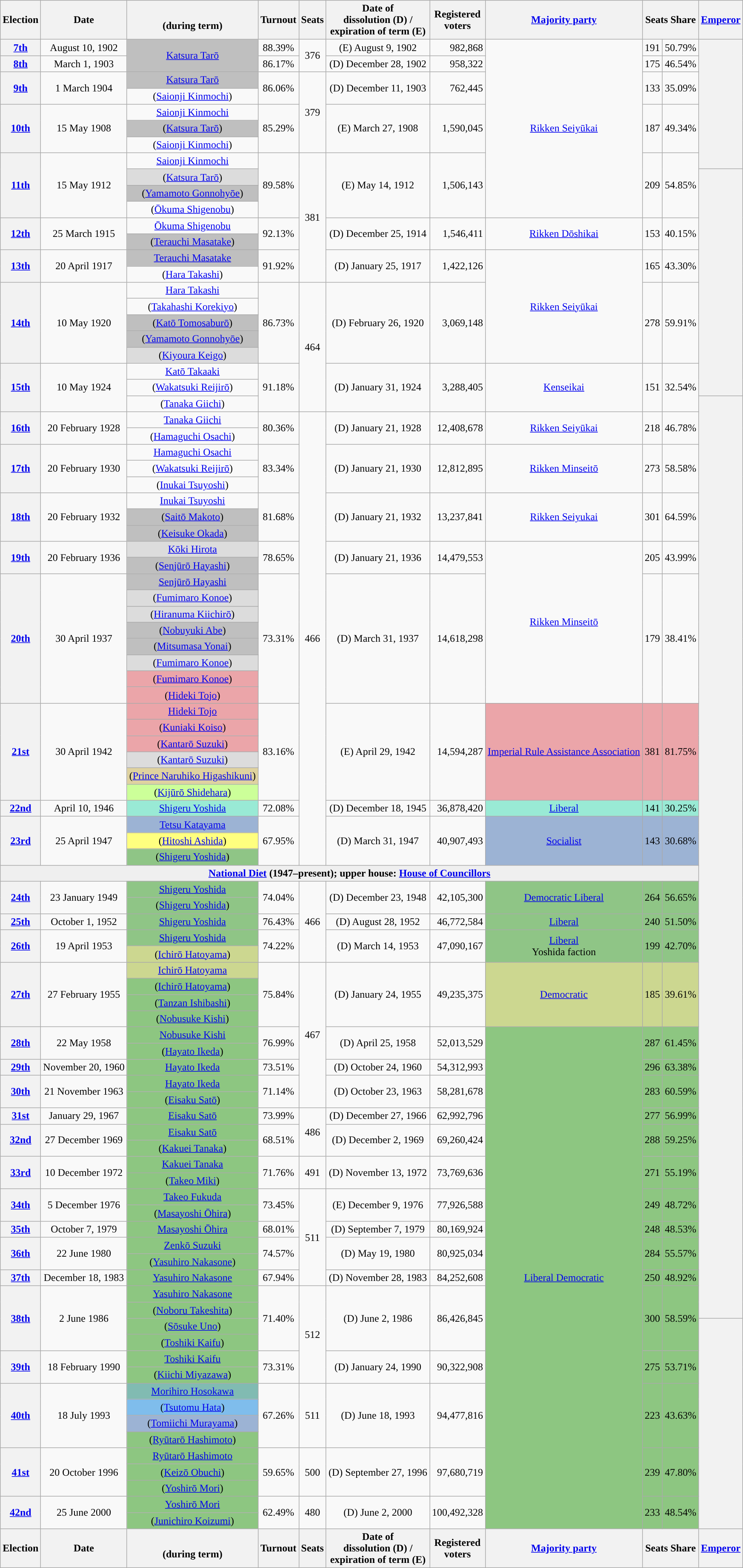<table class="wikitable plainrowheaders" style="text-align:center">
<tr>
<th>Election</th>
<th>Date</th>
<th><br>(during term)</th>
<th>Turnout</th>
<th>Seats</th>
<th>Date of<br>dissolution (D) /<br>expiration of term (E)</th>
<th>Registered<br>voters</th>
<th><a href='#'>Majority party</a></th>
<th colspan=2>Seats Share</th>
<th><a href='#'>Emperor</a><br></th>
</tr>
<tr>
<th><a href='#'>7th</a></th>
<td>August 10, 1902</td>
<td bgcolor="#bfbfbf" rowspan=2><a href='#'>Katsura Tarō</a></td>
<td>88.39%</td>
<td rowspan=2>376</td>
<td>(E) August 9, 1902</td>
<td align="right">982,868</td>
<td rowspan="11"><a href='#'>Rikken Seiyūkai</a></td>
<td>191</td>
<td>50.79%</td>
<th rowspan=8 style="font-weight:normal"><strong></strong><br><div></div></th>
</tr>
<tr>
<th><a href='#'>8th</a></th>
<td>March 1, 1903</td>
<td>86.17%</td>
<td>(D) December 28, 1902</td>
<td align="right">958,322</td>
<td>175</td>
<td>46.54%</td>
</tr>
<tr>
<th rowspan=2><a href='#'>9th</a></th>
<td rowspan=2>1 March 1904</td>
<td bgcolor="#bfbfbf"><a href='#'>Katsura Tarō</a></td>
<td rowspan=2>86.06%</td>
<td rowspan=5>379</td>
<td rowspan=2>(D) December 11, 1903</td>
<td rowspan=2 align="right">762,445</td>
<td rowspan=2>133</td>
<td rowspan=2>35.09%</td>
</tr>
<tr>
<td>(<a href='#'>Saionji Kinmochi</a>)</td>
</tr>
<tr>
<th rowspan=3><a href='#'>10th</a></th>
<td rowspan=3>15 May 1908</td>
<td><a href='#'>Saionji Kinmochi</a></td>
<td rowspan=3>85.29%</td>
<td rowspan=3>(E) March 27, 1908</td>
<td rowspan=3 align="right">1,590,045</td>
<td rowspan=3>187</td>
<td rowspan=3>49.34%</td>
</tr>
<tr>
<td bgcolor="#bfbfbf">(<a href='#'>Katsura Tarō</a>)</td>
</tr>
<tr>
<td>(<a href='#'>Saionji Kinmochi</a>)</td>
</tr>
<tr>
<th rowspan=4><a href='#'>11th</a></th>
<td rowspan=4>15 May 1912</td>
<td><a href='#'>Saionji Kinmochi</a></td>
<td rowspan=4>89.58%</td>
<td rowspan=8>381</td>
<td rowspan=4>(E) May 14, 1912</td>
<td rowspan=4 align="right">1,506,143</td>
<td rowspan=4>209</td>
<td rowspan=4>54.85%</td>
</tr>
<tr>
<td bgcolor="Gainsboro">(<a href='#'>Katsura Tarō</a>)</td>
<th rowspan=14 style="font-weight:normal"><strong></strong><br><div></div></th>
</tr>
<tr>
<td bgcolor="#bfbfbf">(<a href='#'>Yamamoto Gonnohyōe</a>)</td>
</tr>
<tr>
<td bgcolor=>(<a href='#'>Ōkuma Shigenobu</a>)</td>
</tr>
<tr>
<th rowspan=2><a href='#'>12th</a></th>
<td rowspan=2>25 March 1915</td>
<td bgcolor=><a href='#'>Ōkuma Shigenobu</a></td>
<td rowspan=2>92.13%</td>
<td rowspan=2>(D) December 25, 1914</td>
<td rowspan=2 align="right">1,546,411</td>
<td rowspan=2 bgcolor=><a href='#'>Rikken Dōshikai</a></td>
<td rowspan=2 bgcolor=>153</td>
<td rowspan=2 bgcolor=>40.15%</td>
</tr>
<tr>
<td bgcolor="#bfbfbf">(<a href='#'>Terauchi Masatake</a>)</td>
</tr>
<tr>
<th rowspan=2><a href='#'>13th</a></th>
<td rowspan=2>20 April 1917</td>
<td bgcolor="#bfbfbf"><a href='#'>Terauchi Masatake</a></td>
<td rowspan=2>91.92%</td>
<td rowspan=2>(D) January 25, 1917</td>
<td rowspan=2 align="right">1,422,126</td>
<td rowspan=7 bgcolor=><a href='#'>Rikken Seiyūkai</a></td>
<td rowspan=2 bgcolor=>165</td>
<td rowspan=2 bgcolor=>43.30%</td>
</tr>
<tr>
<td bgcolor=>(<a href='#'>Hara Takashi</a>)</td>
</tr>
<tr>
<th rowspan=5><a href='#'>14th</a></th>
<td rowspan=5>10 May 1920</td>
<td bgcolor=><a href='#'>Hara Takashi</a></td>
<td rowspan=5>86.73%</td>
<td rowspan=8>464</td>
<td rowspan=5>(D) February 26, 1920</td>
<td rowspan=5 align="right">3,069,148</td>
<td rowspan=5 bgcolor=>278</td>
<td rowspan=5 bgcolor=>59.91%</td>
</tr>
<tr>
<td bgcolor=>(<a href='#'>Takahashi Korekiyo</a>)</td>
</tr>
<tr>
<td bgcolor="#bfbfbf">(<a href='#'>Katō Tomosaburō</a>)</td>
</tr>
<tr>
<td bgcolor="#bfbfbf">(<a href='#'>Yamamoto Gonnohyōe</a>)</td>
</tr>
<tr>
<td bgcolor="Gainsboro">(<a href='#'>Kiyoura Keigo</a>)</td>
</tr>
<tr>
<th rowspan=3><a href='#'>15th</a></th>
<td rowspan=3>10 May 1924</td>
<td bgcolor=><a href='#'>Katō Takaaki</a></td>
<td rowspan=3>91.18%</td>
<td rowspan=3>(D) January 31, 1924</td>
<td rowspan=3 align="right">3,288,405</td>
<td rowspan=3 bgcolor=><a href='#'>Kenseikai</a></td>
<td rowspan=3 bgcolor=>151</td>
<td rowspan=3 bgcolor=>32.54%</td>
</tr>
<tr>
<td bgcolor=>(<a href='#'>Wakatsuki Reijirō</a>)</td>
</tr>
<tr>
<td bgcolor=>(<a href='#'>Tanaka Giichi</a>)</td>
<th rowspan=57 style="font-weight:normal"><strong></strong><br><div></div></th>
</tr>
<tr>
<th rowspan=2><a href='#'>16th</a></th>
<td rowspan=2>20 February 1928</td>
<td bgcolor=><a href='#'>Tanaka Giichi</a></td>
<td rowspan=2>80.36%</td>
<td rowspan=28>466</td>
<td rowspan=2>(D) January 21, 1928</td>
<td rowspan=2 align="right">12,408,678</td>
<td rowspan=2 bgcolor=><a href='#'>Rikken Seiyūkai</a></td>
<td rowspan=2 bgcolor=>218</td>
<td rowspan=2 bgcolor=>46.78%</td>
</tr>
<tr>
<td>(<a href='#'>Hamaguchi Osachi</a>)</td>
</tr>
<tr>
<th rowspan=3><a href='#'>17th</a></th>
<td rowspan=3>20 February 1930</td>
<td><a href='#'>Hamaguchi Osachi</a></td>
<td rowspan=3>83.34%</td>
<td rowspan=3>(D) January 21, 1930</td>
<td rowspan=3 align="right">12,812,895</td>
<td rowspan=3><a href='#'>Rikken Minseitō</a></td>
<td rowspan=3>273</td>
<td rowspan=3>58.58%</td>
</tr>
<tr>
<td>(<a href='#'>Wakatsuki Reijirō</a>)</td>
</tr>
<tr>
<td>(<a href='#'>Inukai Tsuyoshi</a>)</td>
</tr>
<tr>
<th rowspan=3><a href='#'>18th</a></th>
<td rowspan=3>20 February 1932</td>
<td><a href='#'>Inukai Tsuyoshi</a></td>
<td rowspan=3>81.68%</td>
<td rowspan=3>(D) January 21, 1932</td>
<td rowspan=3 align="right">13,237,841</td>
<td rowspan=3><a href='#'>Rikken Seiyukai</a></td>
<td rowspan=3>301</td>
<td rowspan=3>64.59%</td>
</tr>
<tr>
<td bgcolor="#bfbfbf">(<a href='#'>Saitō Makoto</a>)</td>
</tr>
<tr>
<td bgcolor="#bfbfbf">(<a href='#'>Keisuke Okada</a>)</td>
</tr>
<tr>
<th rowspan=2><a href='#'>19th</a></th>
<td rowspan=2>20 February 1936</td>
<td bgcolor="Gainsboro"><a href='#'>Kōki Hirota</a></td>
<td rowspan=2>78.65%</td>
<td rowspan=2>(D) January 21, 1936</td>
<td rowspan=2 align="right">14,479,553</td>
<td rowspan=10><a href='#'>Rikken Minseitō</a></td>
<td rowspan=2>205</td>
<td rowspan=2>43.99%</td>
</tr>
<tr>
<td bgcolor="#bfbfbf">(<a href='#'>Senjūrō Hayashi</a>)</td>
</tr>
<tr>
<th rowspan=8><a href='#'>20th</a></th>
<td rowspan=8>30 April 1937</td>
<td bgcolor="#bfbfbf"><a href='#'>Senjūrō Hayashi</a></td>
<td rowspan=8>73.31%</td>
<td rowspan=8>(D) March 31, 1937</td>
<td rowspan=8 align="right">14,618,298</td>
<td rowspan=8>179</td>
<td rowspan=8>38.41%</td>
</tr>
<tr>
<td bgcolor="Gainsboro">(<a href='#'>Fumimaro Konoe</a>)</td>
</tr>
<tr>
<td bgcolor="Gainsboro">(<a href='#'>Hiranuma Kiichirō</a>)</td>
</tr>
<tr>
<td bgcolor="#bfbfbf">(<a href='#'>Nobuyuki Abe</a>)</td>
</tr>
<tr>
<td bgcolor="#bfbfbf">(<a href='#'>Mitsumasa Yonai</a>)</td>
</tr>
<tr>
<td bgcolor="Gainsboro">(<a href='#'>Fumimaro Konoe</a>)</td>
</tr>
<tr>
<td bgcolor="#eba5a9">(<a href='#'>Fumimaro Konoe</a>)</td>
</tr>
<tr>
<td bgcolor="#eba5a9">(<a href='#'>Hideki Tojo</a>)</td>
</tr>
<tr>
<th rowspan=6><a href='#'>21st</a></th>
<td rowspan=6>30 April 1942</td>
<td bgcolor="#eba5a9"><a href='#'>Hideki Tojo</a></td>
<td rowspan=6>83.16%</td>
<td rowspan=6>(E) April 29, 1942</td>
<td rowspan=6 align="right">14,594,287</td>
<td rowspan=6 bgcolor="#eba5a9"><a href='#'>Imperial Rule Assistance Association</a></td>
<td rowspan=6 bgcolor="#eba5a9">381</td>
<td rowspan=6 bgcolor="#eba5a9">81.75%</td>
</tr>
<tr>
<td bgcolor="#eba5a9">(<a href='#'>Kuniaki Koiso</a>)</td>
</tr>
<tr>
<td bgcolor="#eba5a9">(<a href='#'>Kantarō Suzuki</a>)</td>
</tr>
<tr>
<td bgcolor="Gainsboro">(<a href='#'>Kantarō Suzuki</a>)</td>
</tr>
<tr>
<td bgcolor="#dfd29f">(<a href='#'>Prince Naruhiko Higashikuni</a>)</td>
</tr>
<tr>
<td bgcolor="#ccff99">(<a href='#'>Kijūrō Shidehara</a>)</td>
</tr>
<tr>
<th><a href='#'>22nd</a></th>
<td>April 10, 1946</td>
<td bgcolor="#99ead5"><a href='#'>Shigeru Yoshida</a></td>
<td>72.08%</td>
<td>(D) December 18, 1945</td>
<td align="right">36,878,420</td>
<td bgcolor="#99ead5"><a href='#'>Liberal</a></td>
<td bgcolor="#99ead5">141</td>
<td bgcolor="#99ead5">30.25%</td>
</tr>
<tr>
<th rowspan=3><a href='#'>23rd</a></th>
<td rowspan=3>25 April 1947</td>
<td bgcolor="#9cb3d4"><a href='#'>Tetsu Katayama</a></td>
<td rowspan=3>67.95%</td>
<td rowspan=3>(D) March 31, 1947</td>
<td rowspan=3 align="right">40,907,493</td>
<td rowspan=3 bgcolor="#9cb3d4"><a href='#'>Socialist</a></td>
<td rowspan=3 bgcolor="#9cb3d4">143</td>
<td rowspan=3 bgcolor="#9cb3d4">30.68%</td>
</tr>
<tr>
<td bgcolor="#ffff7f">(<a href='#'>Hitoshi Ashida</a>)</td>
</tr>
<tr>
<td bgcolor="#8fc586">(<a href='#'>Shigeru Yoshida</a>)</td>
</tr>
<tr>
<td align="center" style="background:#efefef;" colspan="10"><strong><a href='#'>National Diet</a> (1947–present); upper house: <a href='#'>House of Councillors</a></strong></td>
</tr>
<tr>
<th rowspan=2><a href='#'>24th</a></th>
<td rowspan=2>23 January 1949</td>
<td bgcolor="#8fc586"><a href='#'>Shigeru Yoshida</a></td>
<td rowspan=2>74.04%</td>
<td rowspan=5>466</td>
<td rowspan=2>(D) December 23, 1948</td>
<td rowspan=2 align="right">42,105,300</td>
<td rowspan=2 bgcolor="#8fc586"><a href='#'>Democratic Liberal</a></td>
<td rowspan=2 bgcolor="#8fc586">264</td>
<td rowspan=2 bgcolor="#8fc586">56.65%</td>
</tr>
<tr>
<td bgcolor="#8fc586">(<a href='#'>Shigeru Yoshida</a>)</td>
</tr>
<tr>
<th><a href='#'>25th</a></th>
<td>October 1, 1952</td>
<td bgcolor="#8fc586"><a href='#'>Shigeru Yoshida</a></td>
<td>76.43%</td>
<td>(D) August 28, 1952</td>
<td align="right">46,772,584</td>
<td bgcolor="#8fc586"><a href='#'>Liberal</a></td>
<td bgcolor="#8fc586">240</td>
<td bgcolor="#8fc586">51.50%</td>
</tr>
<tr>
<th rowspan=2><a href='#'>26th</a></th>
<td rowspan=2>19 April 1953</td>
<td bgcolor="#8fc586"><a href='#'>Shigeru Yoshida</a></td>
<td rowspan=2>74.22%</td>
<td rowspan=2>(D) March 14, 1953</td>
<td rowspan=2 align="right">47,090,167</td>
<td rowspan=2 bgcolor="#8fc586"><a href='#'>Liberal</a><br>Yoshida faction</td>
<td rowspan=2 bgcolor="#8fc586">199</td>
<td rowspan=2 bgcolor="#8fc586">42.70%</td>
</tr>
<tr>
<td bgcolor="#ccd790">(<a href='#'>Ichirō Hatoyama</a>)</td>
</tr>
<tr>
<th rowspan=4><a href='#'>27th</a></th>
<td rowspan=4>27 February 1955</td>
<td bgcolor="#ccd790"><a href='#'>Ichirō Hatoyama</a></td>
<td rowspan=4>75.84%</td>
<td rowspan=9>467</td>
<td rowspan=4>(D) January 24, 1955</td>
<td rowspan=4 align="right">49,235,375</td>
<td rowspan=4 bgcolor="#ccd790"><a href='#'>Democratic</a></td>
<td rowspan=4 bgcolor="#ccd790">185</td>
<td rowspan=4 bgcolor="#ccd790">39.61%</td>
</tr>
<tr>
<td bgcolor="#8dc681">(<a href='#'>Ichirō Hatoyama</a>)</td>
</tr>
<tr>
<td bgcolor="#8dc681">(<a href='#'>Tanzan Ishibashi</a>)</td>
</tr>
<tr>
<td bgcolor="#8dc681">(<a href='#'>Nobusuke Kishi</a>)</td>
</tr>
<tr>
<th rowspan=2><a href='#'>28th</a></th>
<td rowspan=2>22 May 1958</td>
<td bgcolor="#8dc681"><a href='#'>Nobusuke Kishi</a></td>
<td rowspan=2>76.99%</td>
<td rowspan=2>(D) April 25, 1958</td>
<td rowspan=2 align="right">52,013,529</td>
<td rowspan=31 bgcolor="#8dc681"><a href='#'>Liberal Democratic</a></td>
<td rowspan=2 bgcolor="#8dc681">287</td>
<td rowspan=2 bgcolor="#8dc681">61.45%</td>
</tr>
<tr>
<td bgcolor="#8dc681">(<a href='#'>Hayato Ikeda</a>)</td>
</tr>
<tr>
<th><a href='#'>29th</a></th>
<td>November 20, 1960</td>
<td bgcolor="#8dc681"><a href='#'>Hayato Ikeda</a></td>
<td>73.51%</td>
<td>(D) October 24, 1960</td>
<td align="right">54,312,993</td>
<td bgcolor="#8dc681">296</td>
<td bgcolor="#8dc681">63.38%</td>
</tr>
<tr>
<th rowspan=2><a href='#'>30th</a></th>
<td rowspan=2>21 November 1963</td>
<td bgcolor="#8dc681"><a href='#'>Hayato Ikeda</a></td>
<td rowspan=2>71.14%</td>
<td rowspan=2>(D) October 23, 1963</td>
<td rowspan=2 align="right">58,281,678</td>
<td rowspan=2 bgcolor="#8dc681">283</td>
<td rowspan=2 bgcolor="#8dc681">60.59%</td>
</tr>
<tr>
<td bgcolor="#8dc681">(<a href='#'>Eisaku Satō</a>)</td>
</tr>
<tr>
<th><a href='#'>31st</a></th>
<td>January 29, 1967</td>
<td bgcolor="#8dc681"><a href='#'>Eisaku Satō</a></td>
<td>73.99%</td>
<td rowspan=3>486</td>
<td>(D) December 27, 1966</td>
<td align="right">62,992,796</td>
<td bgcolor="#8dc681">277</td>
<td bgcolor="#8dc681">56.99%</td>
</tr>
<tr>
<th rowspan=2><a href='#'>32nd</a></th>
<td rowspan=2>27 December 1969</td>
<td bgcolor="#8dc681"><a href='#'>Eisaku Satō</a></td>
<td rowspan=2>68.51%</td>
<td rowspan=2>(D) December 2, 1969</td>
<td rowspan=2 align="right">69,260,424</td>
<td rowspan=2 bgcolor="#8dc681">288</td>
<td rowspan=2 bgcolor="#8dc681">59.25%</td>
</tr>
<tr>
<td bgcolor="#8dc681">(<a href='#'>Kakuei Tanaka</a>)</td>
</tr>
<tr>
<th rowspan=2><a href='#'>33rd</a></th>
<td rowspan=2>10 December 1972</td>
<td bgcolor="#8dc681"><a href='#'>Kakuei Tanaka</a></td>
<td rowspan=2>71.76%</td>
<td rowspan=2>491</td>
<td rowspan=2>(D) November 13, 1972</td>
<td rowspan=2 align="right">73,769,636</td>
<td rowspan=2 bgcolor="#8dc681">271</td>
<td rowspan=2 bgcolor="#8dc681">55.19%</td>
</tr>
<tr>
<td bgcolor="#8dc681">(<a href='#'>Takeo Miki</a>)</td>
</tr>
<tr>
<th rowspan=2><a href='#'>34th</a></th>
<td rowspan=2>5 December 1976</td>
<td bgcolor="#8dc681"><a href='#'>Takeo Fukuda</a></td>
<td rowspan=2>73.45%</td>
<td rowspan=6>511</td>
<td rowspan=2>(E) December 9, 1976</td>
<td rowspan=2 align="right">77,926,588</td>
<td rowspan=2 bgcolor="#8dc681">249</td>
<td rowspan=2 bgcolor="#8dc681">48.72%</td>
</tr>
<tr>
<td bgcolor="#8dc681">(<a href='#'>Masayoshi Ōhira</a>)</td>
</tr>
<tr>
<th><a href='#'>35th</a></th>
<td>October 7, 1979</td>
<td bgcolor="#8dc681"><a href='#'>Masayoshi Ōhira</a></td>
<td>68.01%</td>
<td>(D) September 7, 1979</td>
<td align="right">80,169,924</td>
<td bgcolor="#8dc681">248</td>
<td bgcolor="#8dc681">48.53%</td>
</tr>
<tr>
<th rowspan=2><a href='#'>36th</a></th>
<td rowspan=2>22 June 1980</td>
<td bgcolor="#8dc681"><a href='#'>Zenkō Suzuki</a></td>
<td rowspan=2>74.57%</td>
<td rowspan=2>(D) May 19, 1980</td>
<td rowspan=2 align="right">80,925,034</td>
<td rowspan=2 bgcolor="#8dc681">284</td>
<td rowspan=2 bgcolor="#8dc681">55.57%</td>
</tr>
<tr>
<td bgcolor="#8dc681">(<a href='#'>Yasuhiro Nakasone</a>)</td>
</tr>
<tr>
<th><a href='#'>37th</a></th>
<td>December 18, 1983</td>
<td bgcolor="#8dc681"><a href='#'>Yasuhiro Nakasone</a></td>
<td>67.94%</td>
<td>(D) November 28, 1983</td>
<td align="right">84,252,608</td>
<td bgcolor="#8dc681">250</td>
<td bgcolor="#8dc681">48.92%</td>
</tr>
<tr>
<th rowspan=4><a href='#'>38th</a></th>
<td rowspan=4>2 June 1986</td>
<td bgcolor="#8dc681"><a href='#'>Yasuhiro Nakasone</a></td>
<td rowspan=4>71.40%</td>
<td rowspan=6>512</td>
<td rowspan=4>(D) June 2, 1986</td>
<td rowspan=4 align="right">86,426,845</td>
<td rowspan=4 bgcolor="#8dc681">300</td>
<td rowspan=4 bgcolor="#8dc681">58.59%</td>
</tr>
<tr>
<td bgcolor="#8dc681">(<a href='#'>Noboru Takeshita</a>)</td>
</tr>
<tr>
<td bgcolor="#8dc681">(<a href='#'>Sōsuke Uno</a>)</td>
<th rowspan=13 style="font-weight:normal"><br><div></div></th>
</tr>
<tr>
<td bgcolor="#8dc681">(<a href='#'>Toshiki Kaifu</a>)</td>
</tr>
<tr>
<th rowspan=2><a href='#'>39th</a></th>
<td rowspan=2>18 February 1990</td>
<td bgcolor="#8dc681"><a href='#'>Toshiki Kaifu</a></td>
<td rowspan=2>73.31%</td>
<td rowspan=2>(D) January 24, 1990</td>
<td rowspan=2 align="right">90,322,908</td>
<td rowspan=2 bgcolor="#8dc681">275</td>
<td rowspan=2 bgcolor="#8dc681">53.71%</td>
</tr>
<tr>
<td bgcolor="#8dc681">(<a href='#'>Kiichi Miyazawa</a>)</td>
</tr>
<tr>
<th rowspan=4><a href='#'>40th</a></th>
<td rowspan=4>18 July 1993</td>
<td bgcolor="#81bbb2"><a href='#'>Morihiro Hosokawa</a></td>
<td rowspan=4>67.26%</td>
<td rowspan=4>511</td>
<td rowspan=4>(D) June 18, 1993</td>
<td rowspan=4 align="right">94,477,816</td>
<td rowspan=4 bgcolor="#8dc681">223</td>
<td rowspan=4 bgcolor="#8dc681">43.63%</td>
</tr>
<tr>
<td bgcolor="#7fbdec">(<a href='#'>Tsutomu Hata</a>)</td>
</tr>
<tr>
<td bgcolor="#9CB3D4">(<a href='#'>Tomiichi Murayama</a>)</td>
</tr>
<tr>
<td bgcolor="#8DC681">(<a href='#'>Ryūtarō Hashimoto</a>)</td>
</tr>
<tr>
<th rowspan=3><a href='#'>41st</a></th>
<td rowspan=3>20 October 1996</td>
<td bgcolor="#8DC681"><a href='#'>Ryūtarō Hashimoto</a></td>
<td rowspan=3>59.65%</td>
<td rowspan=3>500</td>
<td rowspan=3>(D) September 27, 1996</td>
<td rowspan=3 align="right">97,680,719</td>
<td rowspan=3 bgcolor="#8dc681">239</td>
<td rowspan=3 bgcolor="#8dc681">47.80%</td>
</tr>
<tr>
<td bgcolor="#8DC681">(<a href='#'>Keizō Obuchi</a>)</td>
</tr>
<tr>
<td bgcolor="#8DC681">(<a href='#'>Yoshirō Mori</a>)</td>
</tr>
<tr>
<th rowspan=2><a href='#'>42nd</a></th>
<td rowspan=2>25 June 2000</td>
<td bgcolor="#8DC681"><a href='#'>Yoshirō Mori</a></td>
<td rowspan=2>62.49%</td>
<td rowspan=2>480</td>
<td rowspan=2>(D) June 2, 2000</td>
<td rowspan=2 align="right">100,492,328</td>
<td rowspan=2 bgcolor="#8dc681">233</td>
<td rowspan=2 bgcolor="#8dc681">48.54%</td>
</tr>
<tr>
<td bgcolor="#8DC681">(<a href='#'>Junichiro Koizumi</a>)</td>
</tr>
<tr>
<th>Election</th>
<th>Date</th>
<th><br>(during term)</th>
<th>Turnout</th>
<th>Seats</th>
<th>Date of<br>dissolution (D) /<br>expiration of term (E)</th>
<th>Registered<br>voters</th>
<th><a href='#'>Majority party</a></th>
<th colspan=2>Seats Share</th>
<th><a href='#'>Emperor</a><br></th>
</tr>
</table>
